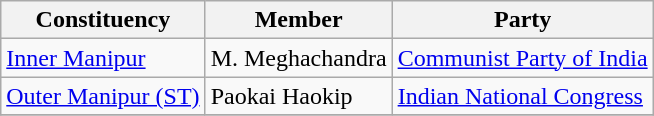<table class="wikitable sortable">
<tr>
<th>Constituency</th>
<th>Member</th>
<th>Party</th>
</tr>
<tr>
<td><a href='#'>Inner Manipur</a></td>
<td>M. Meghachandra</td>
<td><a href='#'>Communist Party of India</a></td>
</tr>
<tr>
<td><a href='#'>Outer Manipur (ST)</a></td>
<td>Paokai Haokip</td>
<td><a href='#'>Indian National Congress</a></td>
</tr>
<tr>
</tr>
</table>
